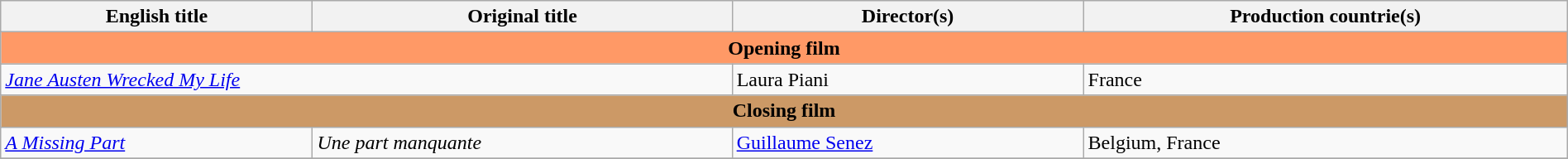<table class="sortable wikitable" style="width:100%; margin-bottom:4px" cellpadding="5">
<tr>
<th scope="col">English title</th>
<th scope="col">Original title</th>
<th scope="col">Director(s)</th>
<th scope="col">Production countrie(s)</th>
</tr>
<tr>
<th colspan="5" style="background:#FF9966">Opening film</th>
</tr>
<tr>
<td colspan=2><em><a href='#'>Jane Austen Wrecked My Life</a></em></td>
<td>Laura Piani</td>
<td>France</td>
</tr>
<tr>
<th colspan="5" style="background:#CC9966">Closing film</th>
</tr>
<tr>
<td><em><a href='#'>A Missing Part</a></em></td>
<td><em>Une part manquante</em></td>
<td><a href='#'>Guillaume Senez</a></td>
<td>Belgium, France</td>
</tr>
<tr>
</tr>
</table>
